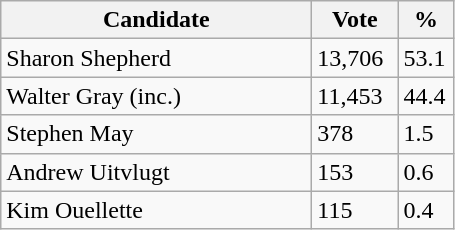<table class="wikitable">
<tr>
<th bgcolor="#DDDDFF" width="200px">Candidate</th>
<th bgcolor="#DDDDFF" width="50px">Vote</th>
<th bgcolor="#DDDDFF" width="30px">%</th>
</tr>
<tr>
<td>Sharon Shepherd</td>
<td>13,706</td>
<td>53.1</td>
</tr>
<tr>
<td>Walter Gray (inc.)</td>
<td>11,453</td>
<td>44.4</td>
</tr>
<tr>
<td>Stephen May</td>
<td>378</td>
<td>1.5</td>
</tr>
<tr>
<td>Andrew Uitvlugt</td>
<td>153</td>
<td>0.6</td>
</tr>
<tr>
<td>Kim Ouellette</td>
<td>115</td>
<td>0.4</td>
</tr>
</table>
